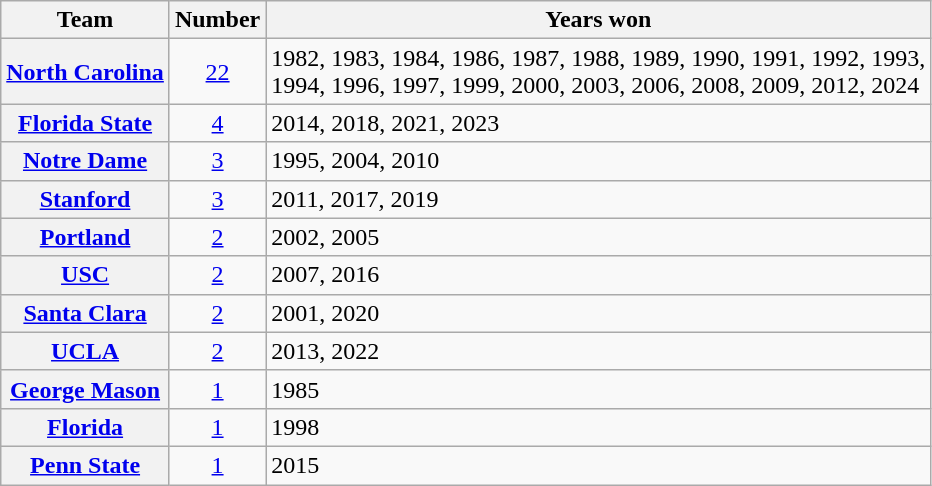<table class="wikitable sortable" style="text-align:center">
<tr>
<th>Team</th>
<th>Number</th>
<th>Years won</th>
</tr>
<tr>
<th align=left><a href='#'>North Carolina</a></th>
<td><a href='#'>22</a></td>
<td align=left>1982, 1983, 1984, 1986, 1987, 1988, 1989, 1990, 1991, 1992, 1993, <br> 1994, 1996, 1997, 1999, 2000, 2003, 2006, 2008, 2009, 2012, 2024</td>
</tr>
<tr>
<th align=left><a href='#'>Florida State</a></th>
<td><a href='#'>4</a></td>
<td align=left>2014, 2018, 2021, 2023</td>
</tr>
<tr>
<th align=left><a href='#'>Notre Dame</a></th>
<td><a href='#'>3</a></td>
<td align=left>1995, 2004, 2010</td>
</tr>
<tr>
<th align=left><a href='#'>Stanford</a></th>
<td><a href='#'>3</a></td>
<td align=left>2011, 2017, 2019</td>
</tr>
<tr>
<th align=left><a href='#'>Portland</a></th>
<td><a href='#'>2</a></td>
<td align=left>2002, 2005</td>
</tr>
<tr>
<th align=left><a href='#'>USC</a></th>
<td><a href='#'>2</a></td>
<td align=left>2007, 2016</td>
</tr>
<tr>
<th align=left><a href='#'>Santa Clara</a></th>
<td><a href='#'>2</a></td>
<td align=left>2001, 2020</td>
</tr>
<tr>
<th align="left"><a href='#'>UCLA</a></th>
<td><a href='#'>2</a></td>
<td align="left">2013, 2022</td>
</tr>
<tr>
<th align=left><a href='#'>George Mason</a></th>
<td><a href='#'>1</a></td>
<td align=left>1985</td>
</tr>
<tr>
<th align=left><a href='#'>Florida</a></th>
<td><a href='#'>1</a></td>
<td align=left>1998</td>
</tr>
<tr>
<th align=left><a href='#'>Penn State</a></th>
<td><a href='#'>1</a></td>
<td align=left>2015</td>
</tr>
</table>
